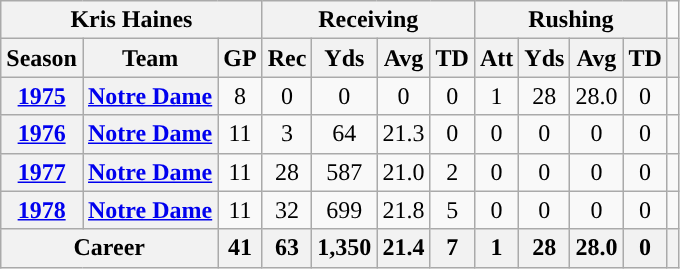<table class="wikitable" style="text-align:center;">
<tr>
<th colspan="3">Kris Haines</th>
<th colspan="4">Receiving</th>
<th colspan="4">Rushing</th>
</tr>
<tr>
<th>Season</th>
<th>Team</th>
<th>GP</th>
<th>Rec</th>
<th>Yds</th>
<th>Avg</th>
<th>TD</th>
<th>Att</th>
<th>Yds</th>
<th>Avg</th>
<th>TD</th>
<th></th>
</tr>
<tr>
<th><a href='#'>1975</a></th>
<th><a href='#'>Notre Dame</a></th>
<td>8</td>
<td>0</td>
<td>0</td>
<td>0</td>
<td>0</td>
<td>1</td>
<td>28</td>
<td>28.0</td>
<td>0</td>
<td></td>
</tr>
<tr>
<th><a href='#'>1976</a></th>
<th><a href='#'>Notre Dame</a></th>
<td>11</td>
<td>3</td>
<td>64</td>
<td>21.3</td>
<td>0</td>
<td>0</td>
<td>0</td>
<td>0</td>
<td>0</td>
<td></td>
</tr>
<tr>
<th><a href='#'>1977</a></th>
<th><a href='#'>Notre Dame</a></th>
<td>11</td>
<td>28</td>
<td>587</td>
<td>21.0</td>
<td>2</td>
<td>0</td>
<td>0</td>
<td>0</td>
<td>0</td>
<td></td>
</tr>
<tr>
<th><a href='#'>1978</a></th>
<th><a href='#'>Notre Dame</a></th>
<td>11</td>
<td>32</td>
<td>699</td>
<td>21.8</td>
<td>5</td>
<td>0</td>
<td>0</td>
<td>0</td>
<td>0</td>
<td></td>
</tr>
<tr>
<th colspan="2">Career</th>
<th>41</th>
<th>63</th>
<th>1,350</th>
<th>21.4</th>
<th>7</th>
<th>1</th>
<th>28</th>
<th>28.0</th>
<th>0</th>
<th></th>
</tr>
</table>
